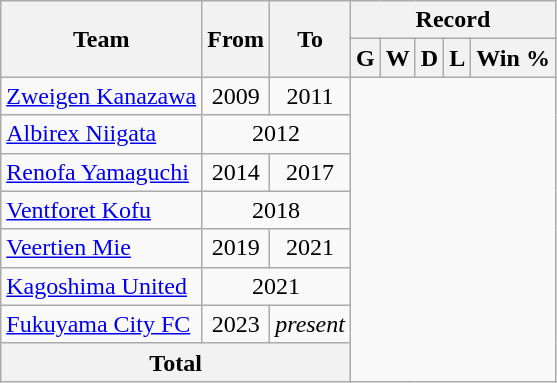<table class="wikitable" style="text-align: center">
<tr>
<th rowspan="2">Team</th>
<th rowspan="2">From</th>
<th rowspan="2">To</th>
<th colspan="5">Record</th>
</tr>
<tr>
<th>G</th>
<th>W</th>
<th>D</th>
<th>L</th>
<th>Win %</th>
</tr>
<tr>
<td align="left"><a href='#'>Zweigen Kanazawa</a></td>
<td>2009</td>
<td>2011<br></td>
</tr>
<tr>
<td align="left"><a href='#'>Albirex Niigata</a></td>
<td colspan="2" align="center">2012<br></td>
</tr>
<tr>
<td align="left"><a href='#'>Renofa Yamaguchi</a></td>
<td>2014</td>
<td>2017<br></td>
</tr>
<tr>
<td align="left"><a href='#'>Ventforet Kofu</a></td>
<td colspan="2" align="center">2018<br></td>
</tr>
<tr>
<td align="left"><a href='#'>Veertien Mie</a></td>
<td>2019</td>
<td>2021<br></td>
</tr>
<tr>
<td align="left"><a href='#'>Kagoshima United</a></td>
<td colspan="2" align="center">2021<br></td>
</tr>
<tr>
<td align="left"><a href='#'>Fukuyama City FC</a></td>
<td>2023</td>
<td><em>present</em><br></td>
</tr>
<tr>
<th colspan="3">Total<br></th>
</tr>
</table>
